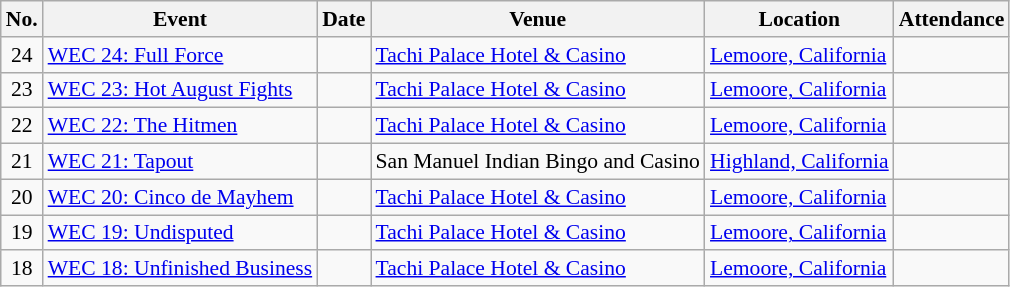<table class="sortable wikitable succession-box" style="font-size:90%;">
<tr>
<th>No.</th>
<th>Event</th>
<th>Date</th>
<th>Venue</th>
<th>Location</th>
<th>Attendance</th>
</tr>
<tr>
<td align=center>24</td>
<td><a href='#'> WEC 24: Full Force</a></td>
<td></td>
<td><a href='#'>Tachi Palace Hotel & Casino</a></td>
<td><a href='#'>Lemoore, California</a></td>
<td></td>
</tr>
<tr>
<td align=center>23</td>
<td><a href='#'> WEC 23: Hot August Fights</a></td>
<td></td>
<td><a href='#'>Tachi Palace Hotel & Casino</a></td>
<td><a href='#'>Lemoore, California</a></td>
<td></td>
</tr>
<tr>
<td align=center>22</td>
<td><a href='#'> WEC 22: The Hitmen</a></td>
<td></td>
<td><a href='#'>Tachi Palace Hotel & Casino</a></td>
<td><a href='#'>Lemoore, California</a></td>
<td></td>
</tr>
<tr>
<td align=center>21</td>
<td><a href='#'> WEC 21: Tapout</a></td>
<td></td>
<td>San Manuel Indian Bingo and Casino</td>
<td><a href='#'>Highland, California</a></td>
<td></td>
</tr>
<tr>
<td align=center>20</td>
<td><a href='#'> WEC 20: Cinco de Mayhem</a></td>
<td></td>
<td><a href='#'>Tachi Palace Hotel & Casino</a></td>
<td><a href='#'>Lemoore, California</a></td>
<td></td>
</tr>
<tr>
<td align=center>19</td>
<td><a href='#'> WEC 19: Undisputed</a></td>
<td></td>
<td><a href='#'>Tachi Palace Hotel & Casino</a></td>
<td><a href='#'>Lemoore, California</a></td>
<td></td>
</tr>
<tr>
<td align=center>18</td>
<td><a href='#'>WEC 18: Unfinished Business</a></td>
<td></td>
<td><a href='#'>Tachi Palace Hotel & Casino</a></td>
<td><a href='#'>Lemoore, California</a></td>
<td></td>
</tr>
</table>
